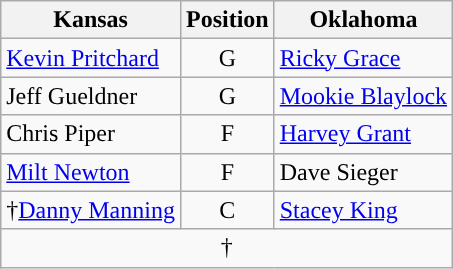<table class="wikitable">
<tr>
<th>Kansas</th>
<th colspan="2">Position</th>
<th>Oklahoma</th>
</tr>
<tr>
<td><a href='#'>Kevin Pritchard</a></td>
<td colspan=2 style="text-align:center">G</td>
<td><a href='#'>Ricky Grace</a></td>
</tr>
<tr>
<td>Jeff Gueldner</td>
<td colspan=2 style="text-align:center">G</td>
<td><a href='#'>Mookie Blaylock</a></td>
</tr>
<tr>
<td>Chris Piper</td>
<td colspan=2 style="text-align:center">F</td>
<td><a href='#'>Harvey Grant</a></td>
</tr>
<tr>
<td><a href='#'>Milt Newton</a></td>
<td colspan=2 style="text-align:center">F</td>
<td>Dave Sieger</td>
</tr>
<tr>
<td>†<a href='#'>Danny Manning</a></td>
<td colspan=2 style="text-align:center">C</td>
<td><a href='#'>Stacey King</a></td>
</tr>
<tr>
<td colspan="5" align=center>† </td>
</tr>
</table>
